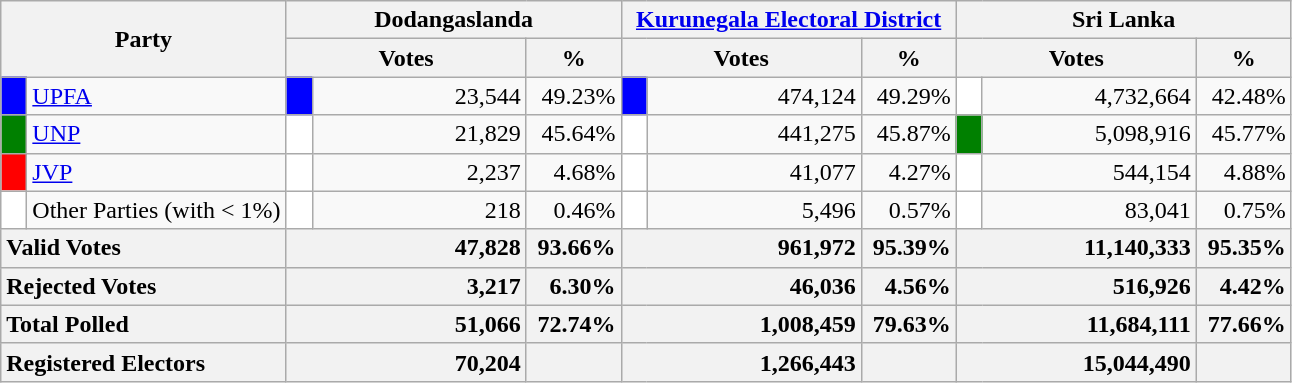<table class="wikitable">
<tr>
<th colspan="2" width="144px"rowspan="2">Party</th>
<th colspan="3" width="216px">Dodangaslanda</th>
<th colspan="3" width="216px"><a href='#'>Kurunegala Electoral District</a></th>
<th colspan="3" width="216px">Sri Lanka</th>
</tr>
<tr>
<th colspan="2" width="144px">Votes</th>
<th>%</th>
<th colspan="2" width="144px">Votes</th>
<th>%</th>
<th colspan="2" width="144px">Votes</th>
<th>%</th>
</tr>
<tr>
<td style="background-color:blue;" width="10px"></td>
<td style="text-align:left;"><a href='#'>UPFA</a></td>
<td style="background-color:blue;" width="10px"></td>
<td style="text-align:right;">23,544</td>
<td style="text-align:right;">49.23%</td>
<td style="background-color:blue;" width="10px"></td>
<td style="text-align:right;">474,124</td>
<td style="text-align:right;">49.29%</td>
<td style="background-color:white;" width="10px"></td>
<td style="text-align:right;">4,732,664</td>
<td style="text-align:right;">42.48%</td>
</tr>
<tr>
<td style="background-color:green;" width="10px"></td>
<td style="text-align:left;"><a href='#'>UNP</a></td>
<td style="background-color:white;" width="10px"></td>
<td style="text-align:right;">21,829</td>
<td style="text-align:right;">45.64%</td>
<td style="background-color:white;" width="10px"></td>
<td style="text-align:right;">441,275</td>
<td style="text-align:right;">45.87%</td>
<td style="background-color:green;" width="10px"></td>
<td style="text-align:right;">5,098,916</td>
<td style="text-align:right;">45.77%</td>
</tr>
<tr>
<td style="background-color:red;" width="10px"></td>
<td style="text-align:left;"><a href='#'>JVP</a></td>
<td style="background-color:white;" width="10px"></td>
<td style="text-align:right;">2,237</td>
<td style="text-align:right;">4.68%</td>
<td style="background-color:white;" width="10px"></td>
<td style="text-align:right;">41,077</td>
<td style="text-align:right;">4.27%</td>
<td style="background-color:white;" width="10px"></td>
<td style="text-align:right;">544,154</td>
<td style="text-align:right;">4.88%</td>
</tr>
<tr>
<td style="background-color:white;" width="10px"></td>
<td style="text-align:left;">Other Parties (with < 1%)</td>
<td style="background-color:white;" width="10px"></td>
<td style="text-align:right;">218</td>
<td style="text-align:right;">0.46%</td>
<td style="background-color:white;" width="10px"></td>
<td style="text-align:right;">5,496</td>
<td style="text-align:right;">0.57%</td>
<td style="background-color:white;" width="10px"></td>
<td style="text-align:right;">83,041</td>
<td style="text-align:right;">0.75%</td>
</tr>
<tr>
<th colspan="2" width="144px"style="text-align:left;">Valid Votes</th>
<th style="text-align:right;"colspan="2" width="144px">47,828</th>
<th style="text-align:right;">93.66%</th>
<th style="text-align:right;"colspan="2" width="144px">961,972</th>
<th style="text-align:right;">95.39%</th>
<th style="text-align:right;"colspan="2" width="144px">11,140,333</th>
<th style="text-align:right;">95.35%</th>
</tr>
<tr>
<th colspan="2" width="144px"style="text-align:left;">Rejected Votes</th>
<th style="text-align:right;"colspan="2" width="144px">3,217</th>
<th style="text-align:right;">6.30%</th>
<th style="text-align:right;"colspan="2" width="144px">46,036</th>
<th style="text-align:right;">4.56%</th>
<th style="text-align:right;"colspan="2" width="144px">516,926</th>
<th style="text-align:right;">4.42%</th>
</tr>
<tr>
<th colspan="2" width="144px"style="text-align:left;">Total Polled</th>
<th style="text-align:right;"colspan="2" width="144px">51,066</th>
<th style="text-align:right;">72.74%</th>
<th style="text-align:right;"colspan="2" width="144px">1,008,459</th>
<th style="text-align:right;">79.63%</th>
<th style="text-align:right;"colspan="2" width="144px">11,684,111</th>
<th style="text-align:right;">77.66%</th>
</tr>
<tr>
<th colspan="2" width="144px"style="text-align:left;">Registered Electors</th>
<th style="text-align:right;"colspan="2" width="144px">70,204</th>
<th></th>
<th style="text-align:right;"colspan="2" width="144px">1,266,443</th>
<th></th>
<th style="text-align:right;"colspan="2" width="144px">15,044,490</th>
<th></th>
</tr>
</table>
